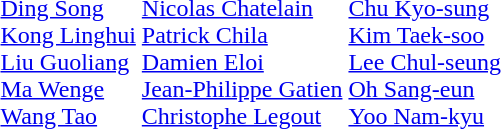<table>
<tr>
<td></td>
<td><br><a href='#'>Ding Song</a><br><a href='#'>Kong Linghui</a><br><a href='#'>Liu Guoliang</a><br><a href='#'>Ma Wenge</a><br><a href='#'>Wang Tao</a></td>
<td><br><a href='#'>Nicolas Chatelain</a><br><a href='#'>Patrick Chila</a><br><a href='#'>Damien Eloi</a><br><a href='#'>Jean-Philippe Gatien</a><br><a href='#'>Christophe Legout</a></td>
<td><br><a href='#'>Chu Kyo-sung</a><br><a href='#'>Kim Taek-soo</a><br><a href='#'>Lee Chul-seung</a><br><a href='#'>Oh Sang-eun</a><br><a href='#'>Yoo Nam-kyu</a></td>
</tr>
</table>
